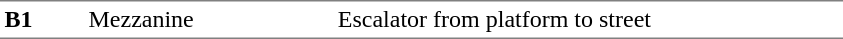<table border=0 cellspacing=0 cellpadding=3>
<tr>
<td style="border-bottom:solid 1px gray;border-top:solid 1px gray;" width=50 valign=top><strong>B1</strong></td>
<td style="border-top:solid 1px gray;border-bottom:solid 1px gray;" width=500 valign=top>Mezzanine                        Escalator from platform to street</td>
</tr>
</table>
